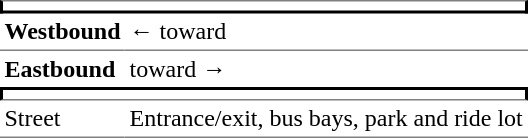<table table border=0 cellspacing=0 cellpadding=3>
<tr>
<td style="border-top:solid 1px gray;border-right:solid 2px black;border-left:solid 2px black;border-bottom:solid 2px black;text-align:center" colspan=2></td>
</tr>
<tr>
<td style="border-bottom:solid 1px gray"><strong>Westbound</strong></td>
<td style="border-bottom:solid 1px gray">←  toward  </td>
</tr>
<tr>
<td><strong>Eastbound</strong></td>
<td>  toward   →</td>
</tr>
<tr>
<td style="border-right:solid 2px black;border-left:solid 2px black;border-top:solid 2px black;border-bottom:solid 1px gray;text-align:center" colspan=2></td>
</tr>
<tr>
<td style="border-bottom:solid 1px gray" valign=top>Street</td>
<td style="border-bottom:solid 1px gray" valign=top>Entrance/exit, bus bays, park and ride lot</td>
</tr>
</table>
